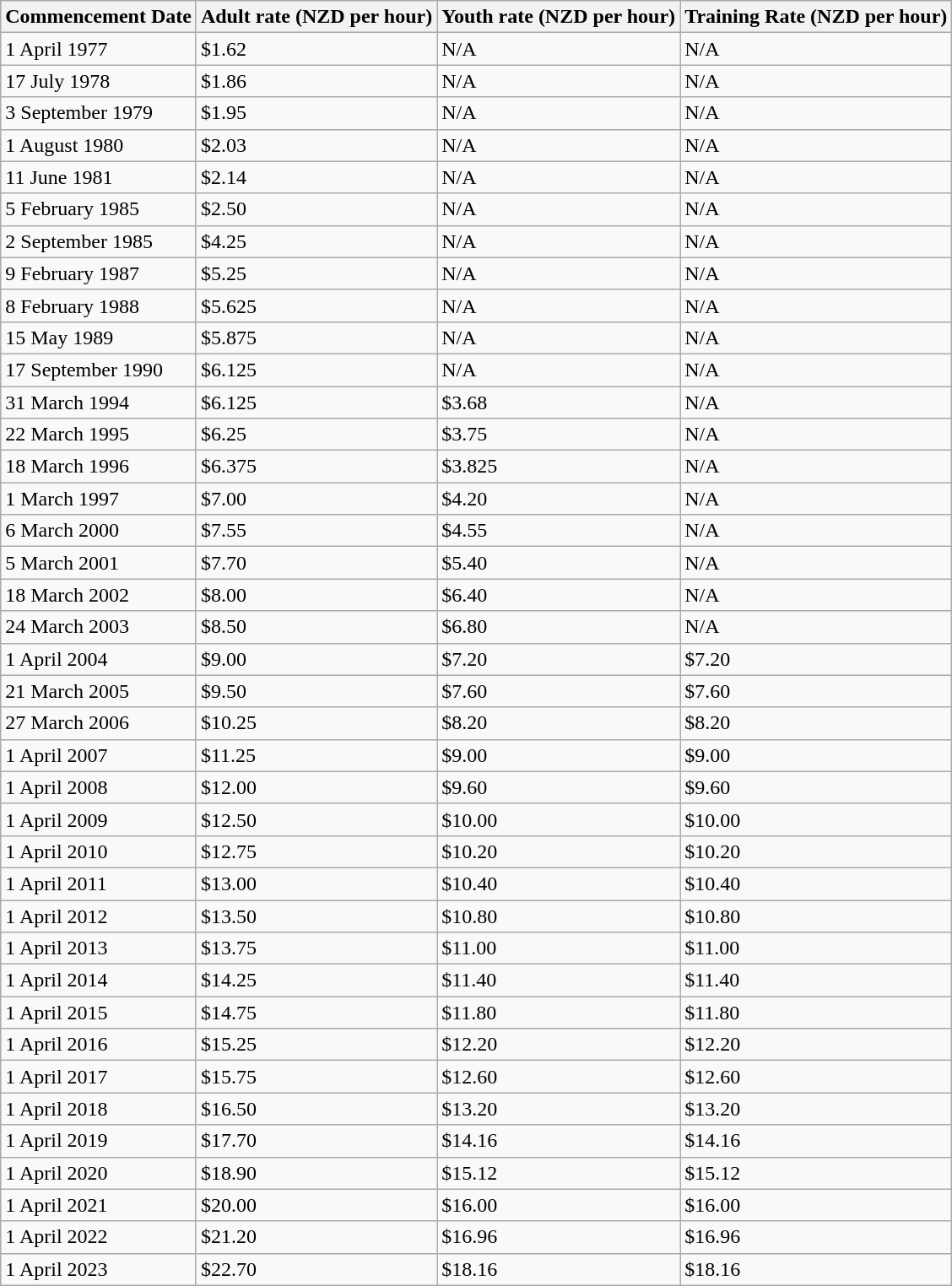<table class="wikitable">
<tr>
<th>Commencement Date</th>
<th>Adult rate (NZD per hour)</th>
<th>Youth rate (NZD per hour)</th>
<th>Training Rate (NZD per hour)</th>
</tr>
<tr>
<td>1 April 1977 </td>
<td>$1.62</td>
<td>N/A</td>
<td>N/A</td>
</tr>
<tr>
<td>17 July 1978 </td>
<td>$1.86</td>
<td>N/A</td>
<td>N/A</td>
</tr>
<tr>
<td>3 September 1979 </td>
<td>$1.95</td>
<td>N/A</td>
<td>N/A</td>
</tr>
<tr>
<td>1 August 1980 </td>
<td>$2.03</td>
<td>N/A</td>
<td>N/A</td>
</tr>
<tr>
<td>11 June 1981 </td>
<td>$2.14</td>
<td>N/A</td>
<td>N/A</td>
</tr>
<tr>
<td>5 February 1985 </td>
<td>$2.50</td>
<td>N/A</td>
<td>N/A</td>
</tr>
<tr>
<td>2 September 1985 </td>
<td>$4.25</td>
<td>N/A</td>
<td>N/A</td>
</tr>
<tr>
<td>9 February 1987</td>
<td>$5.25</td>
<td>N/A</td>
<td>N/A</td>
</tr>
<tr>
<td>8 February 1988 </td>
<td>$5.625</td>
<td>N/A</td>
<td>N/A</td>
</tr>
<tr>
<td>15 May 1989 </td>
<td>$5.875</td>
<td>N/A</td>
<td>N/A</td>
</tr>
<tr>
<td>17 September 1990 </td>
<td>$6.125</td>
<td>N/A</td>
<td>N/A</td>
</tr>
<tr>
<td>31 March 1994 </td>
<td>$6.125</td>
<td>$3.68</td>
<td>N/A</td>
</tr>
<tr>
<td>22 March 1995 </td>
<td>$6.25</td>
<td>$3.75</td>
<td>N/A</td>
</tr>
<tr>
<td>18 March 1996 </td>
<td>$6.375</td>
<td>$3.825</td>
<td>N/A</td>
</tr>
<tr>
<td>1 March 1997 </td>
<td>$7.00</td>
<td>$4.20</td>
<td>N/A</td>
</tr>
<tr>
<td>6 March 2000 </td>
<td>$7.55</td>
<td>$4.55</td>
<td>N/A</td>
</tr>
<tr>
<td>5 March 2001 </td>
<td>$7.70</td>
<td>$5.40</td>
<td>N/A</td>
</tr>
<tr>
<td>18 March 2002 </td>
<td>$8.00</td>
<td>$6.40</td>
<td>N/A</td>
</tr>
<tr>
<td>24 March 2003 </td>
<td>$8.50</td>
<td>$6.80</td>
<td>N/A</td>
</tr>
<tr>
<td>1 April 2004 </td>
<td>$9.00</td>
<td>$7.20</td>
<td>$7.20</td>
</tr>
<tr>
<td>21 March 2005 </td>
<td>$9.50</td>
<td>$7.60</td>
<td>$7.60</td>
</tr>
<tr>
<td>27 March 2006 </td>
<td>$10.25</td>
<td>$8.20</td>
<td>$8.20</td>
</tr>
<tr>
<td>1 April 2007 </td>
<td>$11.25</td>
<td>$9.00</td>
<td>$9.00</td>
</tr>
<tr>
<td>1 April 2008 </td>
<td>$12.00</td>
<td>$9.60</td>
<td>$9.60</td>
</tr>
<tr>
<td>1 April 2009 </td>
<td>$12.50</td>
<td>$10.00</td>
<td>$10.00</td>
</tr>
<tr>
<td>1 April 2010 </td>
<td>$12.75</td>
<td>$10.20</td>
<td>$10.20</td>
</tr>
<tr>
<td>1 April 2011 </td>
<td>$13.00</td>
<td>$10.40</td>
<td>$10.40</td>
</tr>
<tr>
<td>1 April 2012 </td>
<td>$13.50</td>
<td>$10.80</td>
<td>$10.80</td>
</tr>
<tr>
<td>1 April 2013 </td>
<td>$13.75</td>
<td>$11.00</td>
<td>$11.00</td>
</tr>
<tr>
<td>1 April 2014 </td>
<td>$14.25</td>
<td>$11.40</td>
<td>$11.40</td>
</tr>
<tr>
<td>1 April 2015 </td>
<td>$14.75</td>
<td>$11.80</td>
<td>$11.80</td>
</tr>
<tr>
<td>1 April 2016 </td>
<td>$15.25</td>
<td>$12.20</td>
<td>$12.20</td>
</tr>
<tr>
<td>1 April 2017 </td>
<td>$15.75</td>
<td>$12.60</td>
<td>$12.60</td>
</tr>
<tr>
<td>1 April 2018 </td>
<td>$16.50</td>
<td>$13.20</td>
<td>$13.20</td>
</tr>
<tr>
<td>1 April 2019 </td>
<td>$17.70</td>
<td>$14.16</td>
<td>$14.16</td>
</tr>
<tr>
<td>1 April 2020 </td>
<td>$18.90</td>
<td>$15.12</td>
<td>$15.12</td>
</tr>
<tr>
<td>1 April 2021 </td>
<td>$20.00</td>
<td>$16.00</td>
<td>$16.00</td>
</tr>
<tr>
<td>1 April 2022 </td>
<td>$21.20</td>
<td>$16.96</td>
<td>$16.96</td>
</tr>
<tr>
<td>1 April 2023 </td>
<td>$22.70</td>
<td>$18.16</td>
<td>$18.16</td>
</tr>
</table>
